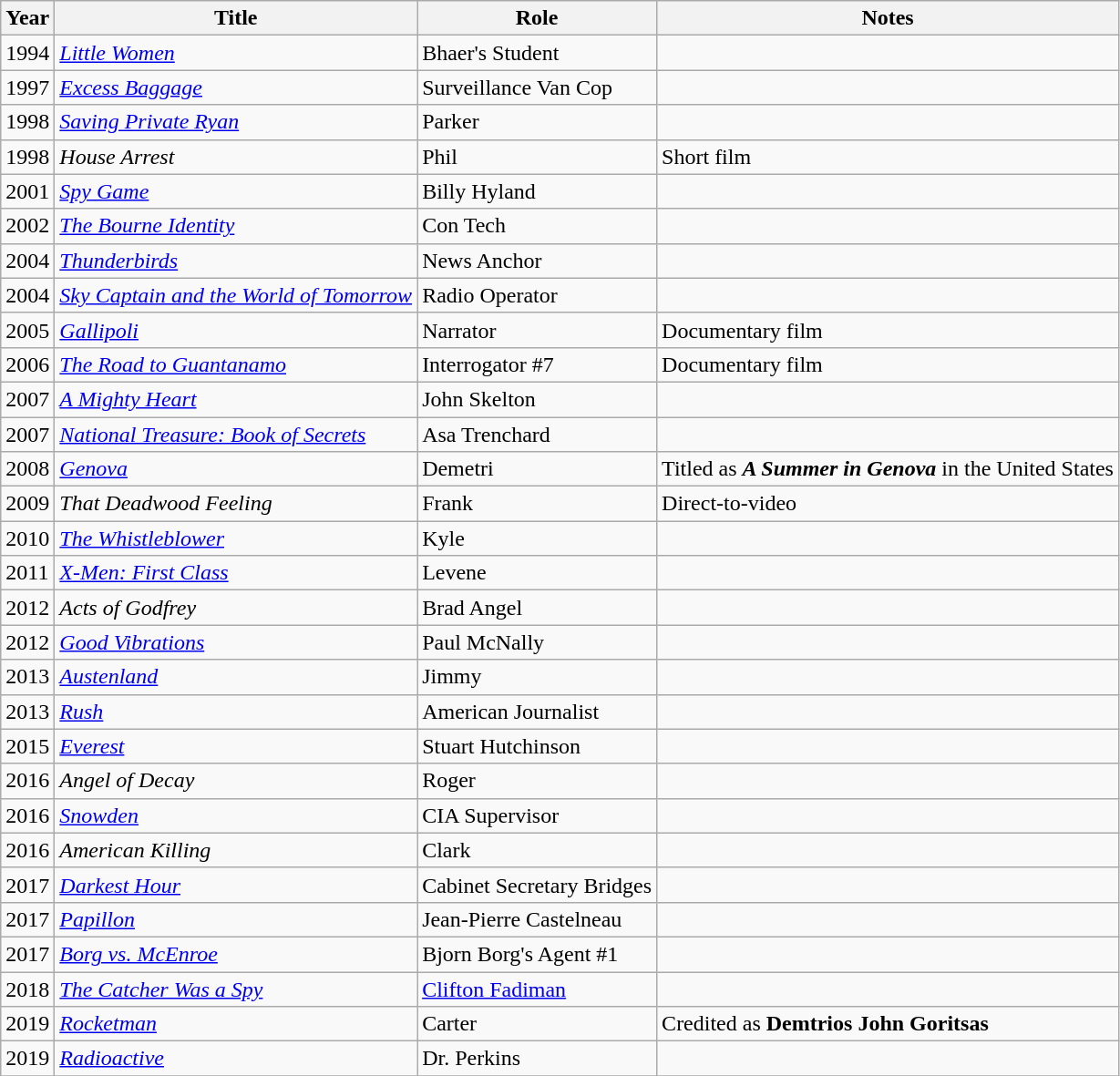<table class="wikitable sortable">
<tr>
<th>Year</th>
<th>Title</th>
<th>Role</th>
<th>Notes</th>
</tr>
<tr>
<td>1994</td>
<td><em><a href='#'>Little Women</a></em></td>
<td>Bhaer's Student</td>
<td></td>
</tr>
<tr>
<td>1997</td>
<td><em><a href='#'>Excess Baggage</a></em></td>
<td>Surveillance Van Cop</td>
<td></td>
</tr>
<tr>
<td>1998</td>
<td><em><a href='#'>Saving Private Ryan</a></em></td>
<td>Parker</td>
<td></td>
</tr>
<tr>
<td>1998</td>
<td><em>House Arrest</em></td>
<td>Phil</td>
<td>Short film</td>
</tr>
<tr>
<td>2001</td>
<td><em><a href='#'>Spy Game</a></em></td>
<td>Billy Hyland</td>
<td></td>
</tr>
<tr>
<td>2002</td>
<td><em><a href='#'>The Bourne Identity</a></em></td>
<td>Con Tech</td>
<td></td>
</tr>
<tr>
<td>2004</td>
<td><em><a href='#'>Thunderbirds</a></em></td>
<td>News Anchor</td>
<td></td>
</tr>
<tr>
<td>2004</td>
<td><em><a href='#'>Sky Captain and the World of Tomorrow</a></em></td>
<td>Radio Operator</td>
<td></td>
</tr>
<tr>
<td>2005</td>
<td><em><a href='#'>Gallipoli</a></em></td>
<td>Narrator</td>
<td>Documentary film</td>
</tr>
<tr>
<td>2006</td>
<td><em><a href='#'>The Road to Guantanamo</a></em></td>
<td>Interrogator #7</td>
<td>Documentary film</td>
</tr>
<tr>
<td>2007</td>
<td><em><a href='#'>A Mighty Heart</a></em></td>
<td>John Skelton</td>
<td></td>
</tr>
<tr>
<td>2007</td>
<td><em><a href='#'>National Treasure: Book of Secrets</a></em></td>
<td>Asa Trenchard</td>
<td></td>
</tr>
<tr>
<td>2008</td>
<td><em><a href='#'>Genova</a></em></td>
<td>Demetri</td>
<td>Titled as <strong><em>A Summer in Genova</em></strong> in the United States</td>
</tr>
<tr>
<td>2009</td>
<td><em>That Deadwood Feeling</em></td>
<td>Frank</td>
<td>Direct-to-video</td>
</tr>
<tr>
<td>2010</td>
<td><em><a href='#'>The Whistleblower</a></em></td>
<td>Kyle</td>
<td></td>
</tr>
<tr>
<td>2011</td>
<td><em><a href='#'>X-Men: First Class</a></em></td>
<td>Levene</td>
<td></td>
</tr>
<tr>
<td>2012</td>
<td><em>Acts of Godfrey</em></td>
<td>Brad Angel</td>
<td></td>
</tr>
<tr>
<td>2012</td>
<td><em><a href='#'>Good Vibrations</a></em></td>
<td>Paul McNally</td>
<td></td>
</tr>
<tr>
<td>2013</td>
<td><em><a href='#'>Austenland</a></em></td>
<td>Jimmy</td>
<td></td>
</tr>
<tr>
<td>2013</td>
<td><em><a href='#'>Rush</a></em></td>
<td>American Journalist</td>
<td></td>
</tr>
<tr>
<td>2015</td>
<td><em><a href='#'>Everest</a></em></td>
<td>Stuart Hutchinson</td>
<td></td>
</tr>
<tr>
<td>2016</td>
<td><em>Angel of Decay</em></td>
<td>Roger</td>
<td></td>
</tr>
<tr>
<td>2016</td>
<td><em><a href='#'>Snowden</a></em></td>
<td>CIA Supervisor</td>
<td></td>
</tr>
<tr>
<td>2016</td>
<td><em>American Killing</em></td>
<td>Clark</td>
<td></td>
</tr>
<tr>
<td>2017</td>
<td><em><a href='#'>Darkest Hour</a></em></td>
<td>Cabinet Secretary Bridges</td>
<td></td>
</tr>
<tr>
<td>2017</td>
<td><em><a href='#'>Papillon</a></em></td>
<td>Jean-Pierre Castelneau</td>
<td></td>
</tr>
<tr>
<td>2017</td>
<td><em><a href='#'>Borg vs. McEnroe</a></em></td>
<td>Bjorn Borg's Agent #1</td>
<td></td>
</tr>
<tr>
<td>2018</td>
<td><em><a href='#'>The Catcher Was a Spy</a></em></td>
<td><a href='#'>Clifton Fadiman</a></td>
<td></td>
</tr>
<tr>
<td>2019</td>
<td><em><a href='#'>Rocketman</a></em></td>
<td>Carter</td>
<td>Credited as <strong>Demtrios John Goritsas</strong></td>
</tr>
<tr>
<td>2019</td>
<td><em><a href='#'>Radioactive</a></em></td>
<td>Dr. Perkins</td>
<td></td>
</tr>
<tr>
</tr>
</table>
